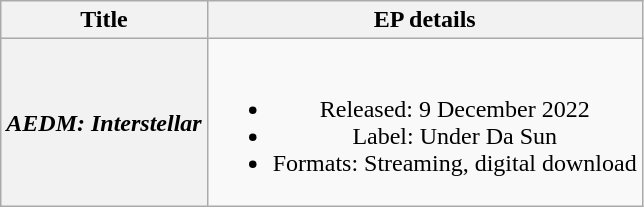<table class="wikitable plainrowheaders" style="text-align:center;">
<tr>
<th scope="col">Title</th>
<th scope="col">EP details</th>
</tr>
<tr>
<th scope="row"><em>AEDM: Interstellar</em></th>
<td><br><ul><li>Released: 9 December 2022</li><li>Label: Under Da Sun</li><li>Formats: Streaming, digital download</li></ul></td>
</tr>
</table>
